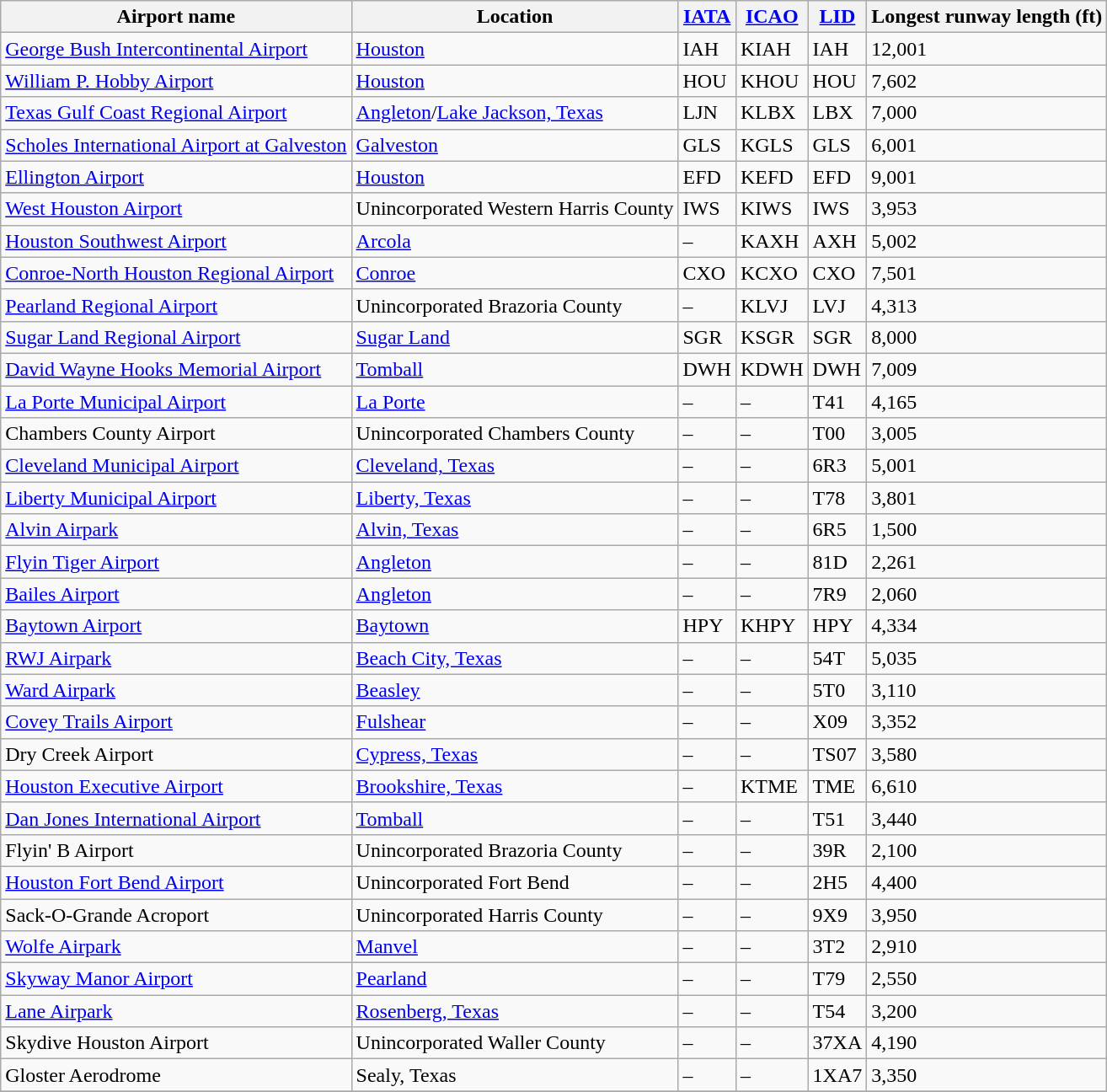<table class="wikitable sortable">
<tr>
<th>Airport name</th>
<th>Location</th>
<th><a href='#'>IATA</a></th>
<th><a href='#'>ICAO</a></th>
<th><a href='#'>LID</a></th>
<th>Longest runway length (ft)</th>
</tr>
<tr valign=top>
<td><a href='#'>George Bush Intercontinental Airport</a></td>
<td><a href='#'>Houston</a></td>
<td>IAH</td>
<td>KIAH</td>
<td>IAH</td>
<td>12,001</td>
</tr>
<tr valign=top>
<td><a href='#'>William P. Hobby Airport</a></td>
<td><a href='#'>Houston</a></td>
<td>HOU</td>
<td>KHOU</td>
<td>HOU</td>
<td>7,602</td>
</tr>
<tr valign=top>
<td><a href='#'>Texas Gulf Coast Regional Airport</a></td>
<td><a href='#'>Angleton</a>/<a href='#'>Lake Jackson, Texas</a></td>
<td>LJN</td>
<td>KLBX</td>
<td>LBX</td>
<td>7,000</td>
</tr>
<tr valign=top>
<td><a href='#'>Scholes International Airport at Galveston</a></td>
<td><a href='#'>Galveston</a></td>
<td>GLS</td>
<td>KGLS</td>
<td>GLS</td>
<td>6,001</td>
</tr>
<tr valign=top>
<td><a href='#'>Ellington Airport</a></td>
<td><a href='#'>Houston</a></td>
<td>EFD</td>
<td>KEFD</td>
<td>EFD</td>
<td>9,001</td>
</tr>
<tr valign=top>
<td><a href='#'>West Houston Airport</a></td>
<td>Unincorporated Western Harris County</td>
<td>IWS</td>
<td>KIWS</td>
<td>IWS</td>
<td>3,953</td>
</tr>
<tr valign=top>
<td><a href='#'>Houston Southwest Airport</a></td>
<td><a href='#'>Arcola</a></td>
<td>–</td>
<td>KAXH</td>
<td>AXH</td>
<td>5,002</td>
</tr>
<tr valign=top>
<td><a href='#'>Conroe-North Houston Regional Airport</a></td>
<td><a href='#'>Conroe</a></td>
<td>CXO</td>
<td>KCXO</td>
<td>CXO</td>
<td>7,501</td>
</tr>
<tr valign=top>
<td><a href='#'>Pearland Regional Airport</a></td>
<td>Unincorporated Brazoria County</td>
<td>–</td>
<td>KLVJ</td>
<td>LVJ</td>
<td>4,313</td>
</tr>
<tr valign=top>
<td><a href='#'>Sugar Land Regional Airport</a></td>
<td><a href='#'>Sugar Land</a></td>
<td>SGR</td>
<td>KSGR</td>
<td>SGR</td>
<td>8,000</td>
</tr>
<tr valign=top>
<td><a href='#'>David Wayne Hooks Memorial Airport</a></td>
<td><a href='#'>Tomball</a></td>
<td>DWH</td>
<td>KDWH</td>
<td>DWH</td>
<td>7,009</td>
</tr>
<tr valign=top>
<td><a href='#'>La Porte Municipal Airport</a></td>
<td><a href='#'>La Porte</a></td>
<td>–</td>
<td>–</td>
<td>T41</td>
<td>4,165</td>
</tr>
<tr valign=top>
<td>Chambers County Airport</td>
<td>Unincorporated Chambers County</td>
<td>–</td>
<td>–</td>
<td>T00</td>
<td>3,005</td>
</tr>
<tr valign=top>
<td><a href='#'>Cleveland Municipal Airport</a></td>
<td><a href='#'>Cleveland, Texas</a></td>
<td>–</td>
<td>–</td>
<td>6R3</td>
<td>5,001</td>
</tr>
<tr valign=top>
<td><a href='#'>Liberty Municipal Airport</a></td>
<td><a href='#'>Liberty, Texas</a></td>
<td>–</td>
<td>–</td>
<td>T78</td>
<td>3,801</td>
</tr>
<tr valign=top>
<td><a href='#'>Alvin Airpark</a></td>
<td><a href='#'>Alvin, Texas</a></td>
<td>–</td>
<td>–</td>
<td>6R5</td>
<td>1,500</td>
</tr>
<tr valign=top>
<td><a href='#'>Flyin Tiger Airport</a></td>
<td><a href='#'>Angleton</a></td>
<td>–</td>
<td>–</td>
<td>81D</td>
<td>2,261</td>
</tr>
<tr valign=top>
<td><a href='#'>Bailes Airport</a></td>
<td><a href='#'>Angleton</a></td>
<td>–</td>
<td>–</td>
<td>7R9</td>
<td>2,060</td>
</tr>
<tr valign=top>
<td><a href='#'>Baytown Airport</a></td>
<td><a href='#'>Baytown</a></td>
<td>HPY</td>
<td>KHPY</td>
<td>HPY</td>
<td>4,334</td>
</tr>
<tr valign=top>
<td><a href='#'>RWJ Airpark</a></td>
<td><a href='#'>Beach City, Texas</a></td>
<td>–</td>
<td>–</td>
<td>54T</td>
<td>5,035</td>
</tr>
<tr valign=top>
<td><a href='#'>Ward Airpark</a></td>
<td><a href='#'>Beasley</a></td>
<td>–</td>
<td>–</td>
<td>5T0</td>
<td>3,110</td>
</tr>
<tr valign=top>
<td><a href='#'>Covey Trails Airport</a></td>
<td><a href='#'>Fulshear</a></td>
<td>–</td>
<td>–</td>
<td>X09</td>
<td>3,352</td>
</tr>
<tr valign=top>
<td>Dry Creek Airport</td>
<td><a href='#'>Cypress, Texas</a></td>
<td>–</td>
<td>–</td>
<td>TS07</td>
<td>3,580</td>
</tr>
<tr valign=top>
<td><a href='#'>Houston Executive Airport</a></td>
<td><a href='#'>Brookshire, Texas</a></td>
<td>–</td>
<td>KTME</td>
<td>TME</td>
<td>6,610</td>
</tr>
<tr valign=top>
<td><a href='#'>Dan Jones International Airport</a></td>
<td><a href='#'>Tomball</a></td>
<td>–</td>
<td>–</td>
<td>T51</td>
<td>3,440</td>
</tr>
<tr valign=top>
<td>Flyin' B Airport</td>
<td>Unincorporated Brazoria County</td>
<td>–</td>
<td>–</td>
<td>39R</td>
<td>2,100</td>
</tr>
<tr valign=top>
<td><a href='#'>Houston Fort Bend Airport</a></td>
<td>Unincorporated Fort Bend</td>
<td>–</td>
<td>–</td>
<td>2H5</td>
<td>4,400</td>
</tr>
<tr valign=top>
<td>Sack-O-Grande Acroport</td>
<td>Unincorporated Harris County</td>
<td>–</td>
<td>–</td>
<td>9X9</td>
<td>3,950</td>
</tr>
<tr valign=top>
<td><a href='#'>Wolfe Airpark</a></td>
<td><a href='#'>Manvel</a></td>
<td>–</td>
<td>–</td>
<td>3T2</td>
<td>2,910</td>
</tr>
<tr valign=top>
<td><a href='#'>Skyway Manor Airport</a></td>
<td><a href='#'>Pearland</a></td>
<td>–</td>
<td>–</td>
<td>T79</td>
<td>2,550</td>
</tr>
<tr valign=top>
<td><a href='#'>Lane Airpark</a></td>
<td><a href='#'>Rosenberg, Texas</a></td>
<td>–</td>
<td>–</td>
<td>T54</td>
<td>3,200</td>
</tr>
<tr valign=top>
<td>Skydive Houston Airport</td>
<td>Unincorporated Waller County</td>
<td>–</td>
<td>–</td>
<td>37XA</td>
<td>4,190</td>
</tr>
<tr valign=top>
<td>Gloster Aerodrome</td>
<td>Sealy, Texas</td>
<td>–</td>
<td>–</td>
<td>1XA7</td>
<td>3,350</td>
</tr>
<tr>
</tr>
</table>
